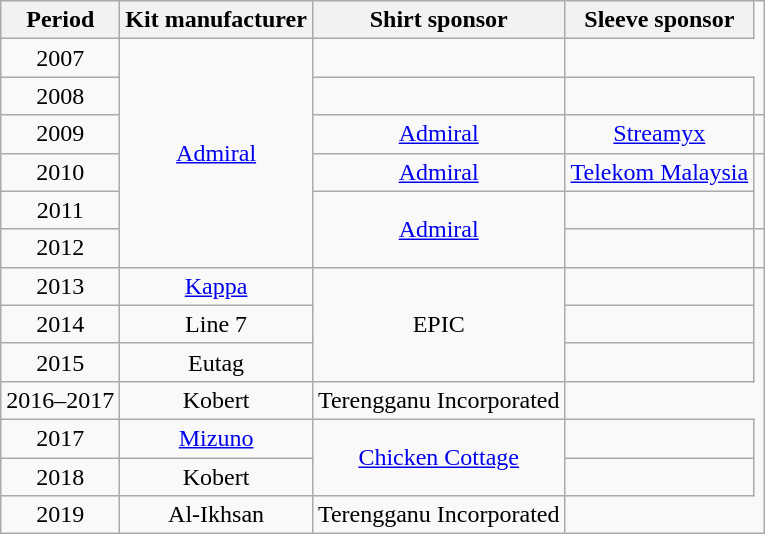<table class="wikitable" style="text-align: center">
<tr>
<th>Period</th>
<th>Kit manufacturer</th>
<th>Shirt sponsor</th>
<th>Sleeve sponsor</th>
</tr>
<tr>
<td>2007</td>
<td rowspan=6><a href='#'>Admiral</a></td>
<td></td>
</tr>
<tr>
<td>2008</td>
<td></td>
<td></td>
</tr>
<tr>
<td>2009</td>
<td><a href='#'>Admiral</a></td>
<td><a href='#'>Streamyx</a></td>
<td></td>
</tr>
<tr>
<td>2010</td>
<td><a href='#'>Admiral</a></td>
<td><a href='#'>Telekom Malaysia</a></td>
</tr>
<tr>
<td>2011</td>
<td rowspan=2><a href='#'>Admiral</a></td>
<td></td>
</tr>
<tr>
<td>2012</td>
<td></td>
<td></td>
</tr>
<tr>
<td>2013</td>
<td><a href='#'>Kappa</a></td>
<td rowspan=3>EPIC</td>
<td></td>
</tr>
<tr>
<td>2014</td>
<td>Line 7</td>
<td></td>
</tr>
<tr>
<td>2015</td>
<td>Eutag</td>
<td></td>
</tr>
<tr>
<td>2016–2017</td>
<td>Kobert</td>
<td>Terengganu Incorporated</td>
</tr>
<tr>
<td>2017</td>
<td><a href='#'>Mizuno</a></td>
<td rowspan=2><a href='#'>Chicken Cottage</a></td>
<td></td>
</tr>
<tr>
<td>2018</td>
<td>Kobert</td>
<td></td>
</tr>
<tr>
<td>2019</td>
<td>Al-Ikhsan</td>
<td>Terengganu Incorporated</td>
</tr>
</table>
